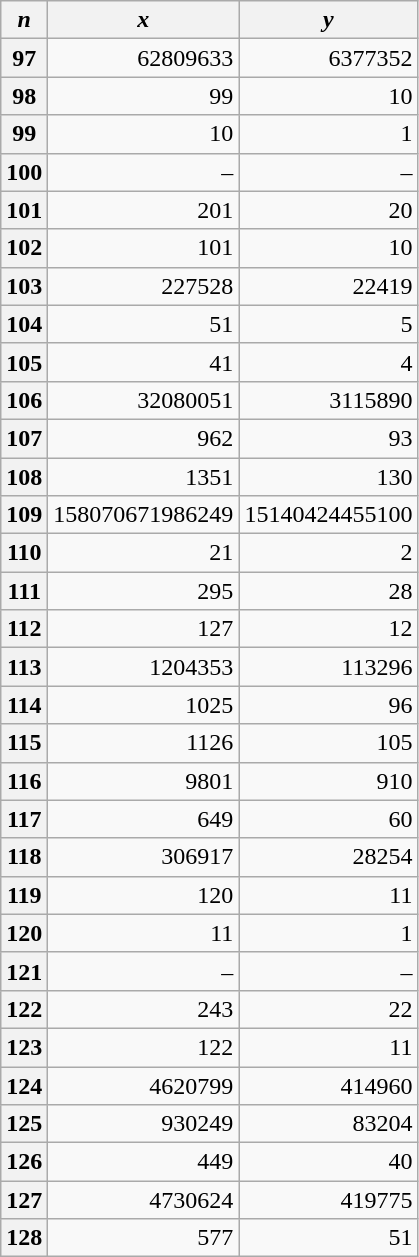<table class="wikitable" style="text-align: right; display: inline-table;">
<tr>
<th><em>n</em></th>
<th><em>x</em></th>
<th><em>y</em></th>
</tr>
<tr>
<th>97</th>
<td>62809633</td>
<td>6377352</td>
</tr>
<tr>
<th>98</th>
<td>99</td>
<td>10</td>
</tr>
<tr>
<th>99</th>
<td>10</td>
<td>1</td>
</tr>
<tr>
<th>100</th>
<td>–</td>
<td>–</td>
</tr>
<tr>
<th>101</th>
<td>201</td>
<td>20</td>
</tr>
<tr>
<th>102</th>
<td>101</td>
<td>10</td>
</tr>
<tr>
<th>103</th>
<td>227528</td>
<td>22419</td>
</tr>
<tr>
<th>104</th>
<td>51</td>
<td>5</td>
</tr>
<tr>
<th>105</th>
<td>41</td>
<td>4</td>
</tr>
<tr>
<th>106</th>
<td>32080051</td>
<td>3115890</td>
</tr>
<tr>
<th>107</th>
<td>962</td>
<td>93</td>
</tr>
<tr>
<th>108</th>
<td>1351</td>
<td>130</td>
</tr>
<tr>
<th>109</th>
<td>158070671986249</td>
<td>15140424455100</td>
</tr>
<tr>
<th>110</th>
<td>21</td>
<td>2</td>
</tr>
<tr>
<th>111</th>
<td>295</td>
<td>28</td>
</tr>
<tr>
<th>112</th>
<td>127</td>
<td>12</td>
</tr>
<tr>
<th>113</th>
<td>1204353</td>
<td>113296</td>
</tr>
<tr>
<th>114</th>
<td>1025</td>
<td>96</td>
</tr>
<tr>
<th>115</th>
<td>1126</td>
<td>105</td>
</tr>
<tr>
<th>116</th>
<td>9801</td>
<td>910</td>
</tr>
<tr>
<th>117</th>
<td>649</td>
<td>60</td>
</tr>
<tr>
<th>118</th>
<td>306917</td>
<td>28254</td>
</tr>
<tr>
<th>119</th>
<td>120</td>
<td>11</td>
</tr>
<tr>
<th>120</th>
<td>11</td>
<td>1</td>
</tr>
<tr>
<th>121</th>
<td>–</td>
<td>–</td>
</tr>
<tr>
<th>122</th>
<td>243</td>
<td>22</td>
</tr>
<tr>
<th>123</th>
<td>122</td>
<td>11</td>
</tr>
<tr>
<th>124</th>
<td>4620799</td>
<td>414960</td>
</tr>
<tr>
<th>125</th>
<td>930249</td>
<td>83204</td>
</tr>
<tr>
<th>126</th>
<td>449</td>
<td>40</td>
</tr>
<tr>
<th>127</th>
<td>4730624</td>
<td>419775</td>
</tr>
<tr>
<th>128</th>
<td>577</td>
<td>51</td>
</tr>
</table>
